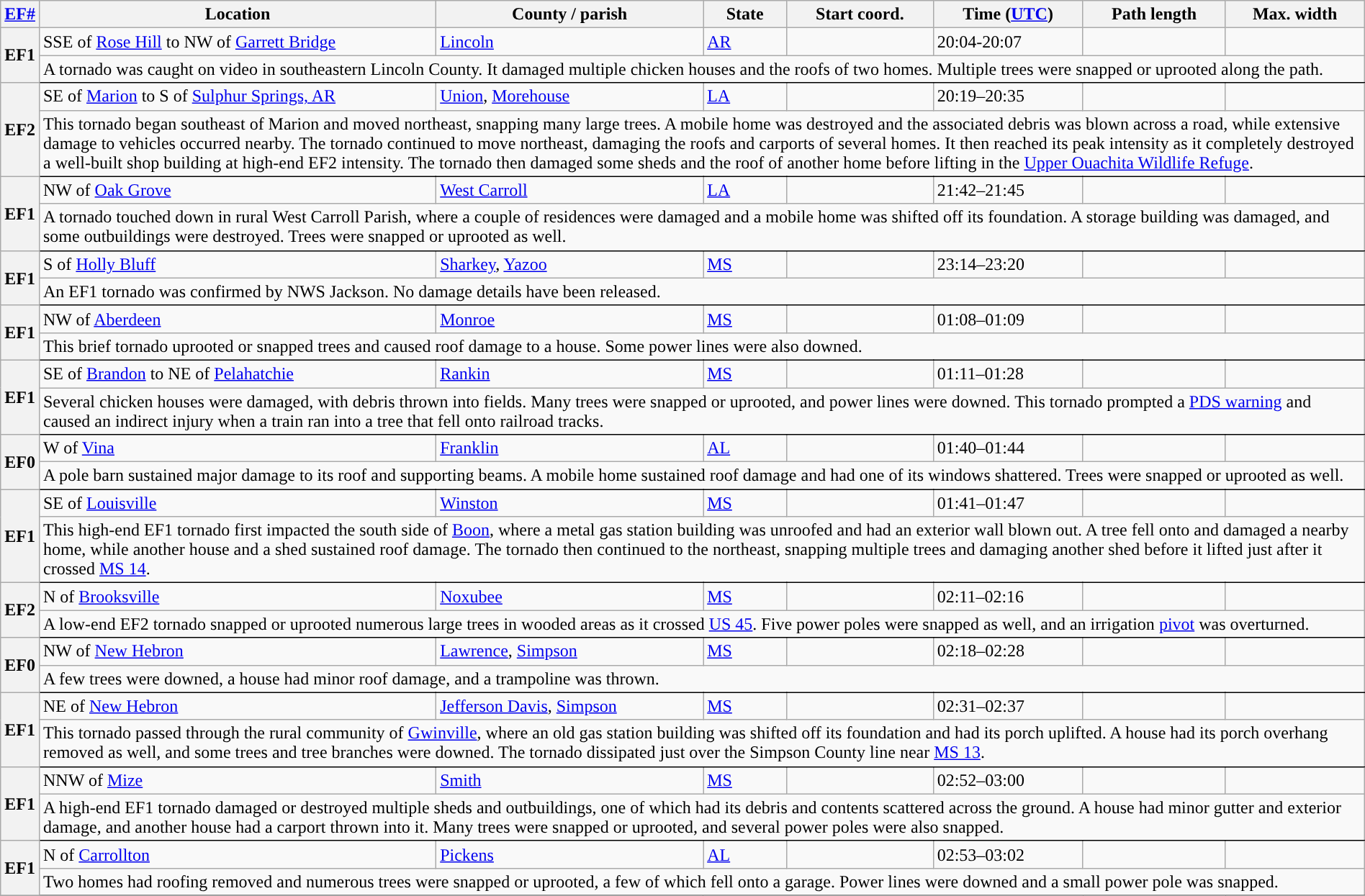<table class="wikitable sortable" style="width:100%;">
<tr>
<th scope="col" width="2%" align="center"><a href='#'>EF#</a></th>
<th scope="col" align="center" class="unsortable">Location</th>
<th scope="col" align="center" class="unsortable">County / parish</th>
<th scope="col" align="center">State</th>
<th scope="col" align="center">Start coord.</th>
<th scope="col" align="center">Time (<a href='#'>UTC</a>)</th>
<th scope="col" align="center">Path length</th>
<th scope="col" align="center">Max. width</th>
</tr>
<tr>
<th scope="row" rowspan="2" style="background-color:#">EF1</th>
<td>SSE of <a href='#'>Rose Hill</a> to NW of <a href='#'>Garrett Bridge</a></td>
<td><a href='#'>Lincoln</a></td>
<td><a href='#'>AR</a></td>
<td></td>
<td>20:04-20:07</td>
<td></td>
<td></td>
</tr>
<tr class="expand-child">
<td colspan="8" style=" border-bottom: 1px solid black;">A tornado was caught on video in southeastern Lincoln County. It damaged multiple chicken houses and the roofs of two homes. Multiple trees were snapped or uprooted along the path.</td>
</tr>
<tr>
<th scope="row" rowspan="2" style="background-color:#">EF2</th>
<td>SE of <a href='#'>Marion</a> to S of <a href='#'>Sulphur Springs, AR</a></td>
<td><a href='#'>Union</a>, <a href='#'>Morehouse</a></td>
<td><a href='#'>LA</a></td>
<td></td>
<td>20:19–20:35</td>
<td></td>
<td></td>
</tr>
<tr class="expand-child">
<td colspan="8" style=" border-bottom: 1px solid black;">This tornado began southeast of Marion and moved northeast, snapping many large trees. A mobile home was destroyed and the associated debris was blown across a road, while extensive damage to vehicles occurred nearby. The tornado continued to move northeast, damaging the roofs and carports of several homes. It then reached its peak intensity as it completely destroyed a well-built shop building at high-end EF2 intensity. The tornado then damaged some sheds and the roof of another home before lifting in the <a href='#'>Upper Ouachita Wildlife Refuge</a>.</td>
</tr>
<tr>
<th scope="row" rowspan="2" style="background-color:#">EF1</th>
<td>NW of <a href='#'>Oak Grove</a></td>
<td><a href='#'>West Carroll</a></td>
<td><a href='#'>LA</a></td>
<td></td>
<td>21:42–21:45</td>
<td></td>
<td></td>
</tr>
<tr class="expand-child">
<td colspan="8" style=" border-bottom: 1px solid black;">A tornado touched down in rural West Carroll Parish, where a couple of residences were damaged and a mobile home was shifted off its foundation. A storage building was damaged, and some outbuildings were destroyed. Trees were snapped or uprooted as well.</td>
</tr>
<tr>
<th scope="row" rowspan="2" style="background-color:#">EF1</th>
<td>S of <a href='#'>Holly Bluff</a></td>
<td><a href='#'>Sharkey</a>, <a href='#'>Yazoo</a></td>
<td><a href='#'>MS</a></td>
<td></td>
<td>23:14–23:20</td>
<td></td>
<td></td>
</tr>
<tr class="expand-child">
<td colspan="8" style=" border-bottom: 1px solid black;">An EF1 tornado was confirmed by NWS Jackson. No damage details have been released.</td>
</tr>
<tr>
<th scope="row" rowspan="2" style="background-color:#">EF1</th>
<td>NW of <a href='#'>Aberdeen</a></td>
<td><a href='#'>Monroe</a></td>
<td><a href='#'>MS</a></td>
<td></td>
<td>01:08–01:09</td>
<td></td>
<td></td>
</tr>
<tr class="expand-child">
<td colspan="8" style=" border-bottom: 1px solid black;">This brief tornado uprooted or snapped trees and caused roof damage to a house. Some power lines were also downed.</td>
</tr>
<tr>
<th scope="row" rowspan="2" style="background-color:#">EF1</th>
<td>SE of <a href='#'>Brandon</a> to NE of <a href='#'>Pelahatchie</a></td>
<td><a href='#'>Rankin</a></td>
<td><a href='#'>MS</a></td>
<td></td>
<td>01:11–01:28</td>
<td></td>
<td></td>
</tr>
<tr class="expand-child">
<td colspan="8" style=" border-bottom: 1px solid black;">Several chicken houses were damaged, with debris thrown into fields. Many trees were snapped or uprooted, and power lines were downed. This tornado prompted a <a href='#'>PDS warning</a> and caused an indirect injury when a train ran into a tree that fell onto railroad tracks.</td>
</tr>
<tr>
<th scope="row" rowspan="2" style="background-color:#">EF0</th>
<td>W of <a href='#'>Vina</a></td>
<td><a href='#'>Franklin</a></td>
<td><a href='#'>AL</a></td>
<td></td>
<td>01:40–01:44</td>
<td></td>
<td></td>
</tr>
<tr class="expand-child">
<td colspan="8" style=" border-bottom: 1px solid black;">A pole barn sustained major damage to its roof and supporting beams. A mobile home sustained roof damage and had one of its windows shattered. Trees were snapped or uprooted as well.</td>
</tr>
<tr>
<th scope="row" rowspan="2" style="background-color:#">EF1</th>
<td>SE of <a href='#'>Louisville</a></td>
<td><a href='#'>Winston</a></td>
<td><a href='#'>MS</a></td>
<td></td>
<td>01:41–01:47</td>
<td></td>
<td></td>
</tr>
<tr class="expand-child">
<td colspan="8" style=" border-bottom: 1px solid black;">This high-end EF1 tornado first impacted the south side of <a href='#'>Boon</a>, where a metal gas station building was unroofed and had an exterior wall blown out. A tree fell onto and damaged a nearby home, while another house and a shed sustained roof damage. The tornado then continued to the northeast, snapping multiple trees and damaging another shed before it lifted just after it crossed <a href='#'>MS 14</a>.</td>
</tr>
<tr>
<th scope="row" rowspan="2" style="background-color:#">EF2</th>
<td>N of <a href='#'>Brooksville</a></td>
<td><a href='#'>Noxubee</a></td>
<td><a href='#'>MS</a></td>
<td></td>
<td>02:11–02:16</td>
<td></td>
<td></td>
</tr>
<tr class="expand-child">
<td colspan="8" style=" border-bottom: 1px solid black;">A low-end EF2 tornado snapped or uprooted numerous large trees in wooded areas as it crossed <a href='#'>US 45</a>. Five power poles were snapped as well, and an irrigation <a href='#'>pivot</a> was overturned.</td>
</tr>
<tr>
<th scope="row" rowspan="2" style="background-color:#">EF0</th>
<td>NW of <a href='#'>New Hebron</a></td>
<td><a href='#'>Lawrence</a>, <a href='#'>Simpson</a></td>
<td><a href='#'>MS</a></td>
<td></td>
<td>02:18–02:28</td>
<td></td>
<td></td>
</tr>
<tr class="expand-child">
<td colspan="8" style=" border-bottom: 1px solid black;">A few trees were downed, a house had minor roof damage, and a trampoline was thrown.</td>
</tr>
<tr>
<th scope="row" rowspan="2" style="background-color:#">EF1</th>
<td>NE of <a href='#'>New Hebron</a></td>
<td><a href='#'>Jefferson Davis</a>, <a href='#'>Simpson</a></td>
<td><a href='#'>MS</a></td>
<td></td>
<td>02:31–02:37</td>
<td></td>
<td></td>
</tr>
<tr class="expand-child">
<td colspan="8" style=" border-bottom: 1px solid black;">This tornado passed through the rural community of <a href='#'>Gwinville</a>, where an old gas station building was shifted off its foundation and had its porch uplifted. A house had its porch overhang removed as well, and some trees and tree branches were downed. The tornado dissipated just over the Simpson County line near <a href='#'>MS 13</a>.</td>
</tr>
<tr>
<th scope="row" rowspan="2" style="background-color:#">EF1</th>
<td>NNW of <a href='#'>Mize</a></td>
<td><a href='#'>Smith</a></td>
<td><a href='#'>MS</a></td>
<td></td>
<td>02:52–03:00</td>
<td></td>
<td></td>
</tr>
<tr class="expand-child">
<td colspan="8" style=" border-bottom: 1px solid black;">A high-end EF1 tornado damaged or destroyed multiple sheds and outbuildings, one of which had its debris and contents scattered across the ground. A house had minor gutter and exterior damage, and another house had a carport thrown into it. Many trees were snapped or uprooted, and several power poles were also snapped.</td>
</tr>
<tr>
<th scope="row" rowspan="2" style="background-color:#">EF1</th>
<td>N of <a href='#'>Carrollton</a></td>
<td><a href='#'>Pickens</a></td>
<td><a href='#'>AL</a></td>
<td></td>
<td>02:53–03:02</td>
<td></td>
<td></td>
</tr>
<tr class="expand-child">
<td colspan="8" style=" border-bottom: 1px solid black;">Two homes had roofing removed and numerous trees were snapped or uprooted, a few of which fell onto a garage. Power lines were downed and a small power pole was snapped.</td>
</tr>
<tr>
</tr>
</table>
